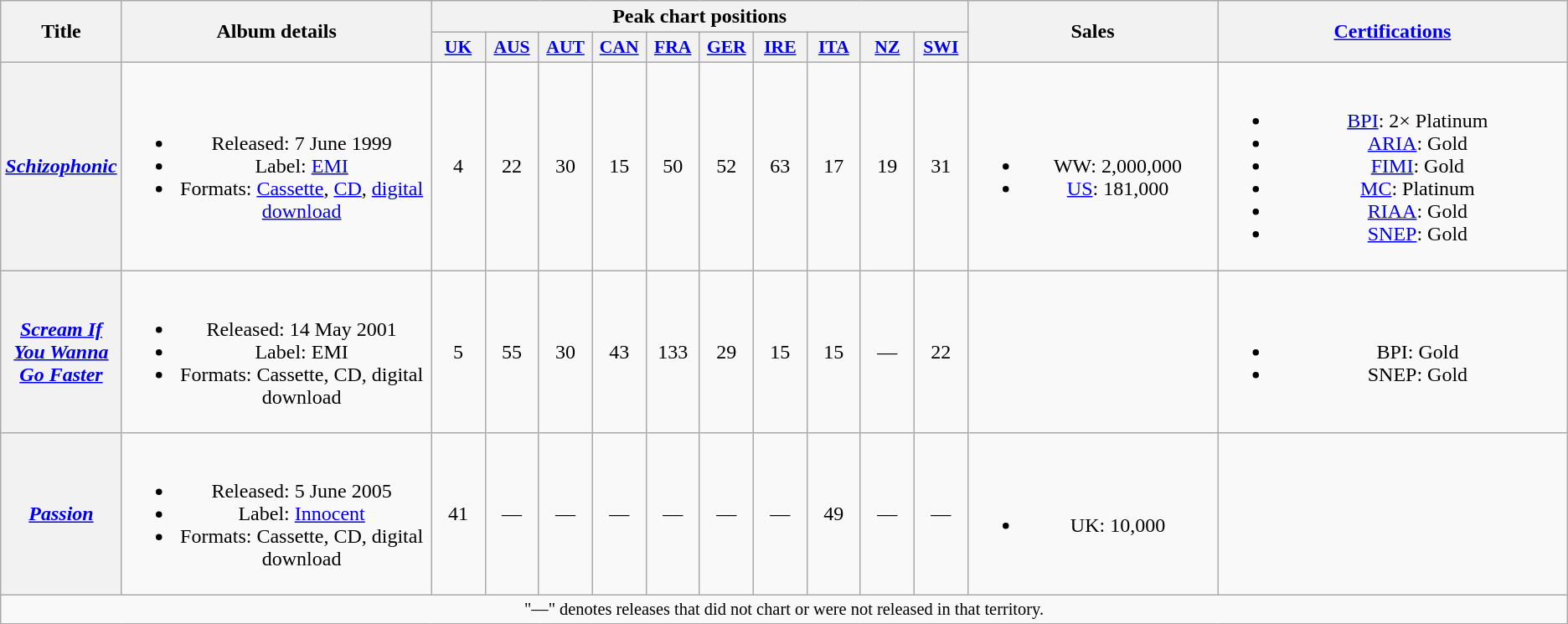<table class="wikitable plainrowheaders" style="text-align:center;" border="1">
<tr>
<th scope="col" rowspan="2">Title</th>
<th scope="col" rowspan="2" style="width:15em;">Album details</th>
<th scope="col" colspan="10">Peak chart positions</th>
<th scope="col" rowspan="2" style="width:12em;">Sales</th>
<th scope="col" rowspan="2" style="width:17em;"><a href='#'>Certifications</a></th>
</tr>
<tr>
<th scope="col" style="width:2.5em;font-size:90%;"><a href='#'>UK</a><br></th>
<th scope="col" style="width:2.5em;font-size:90%;"><a href='#'>AUS</a><br></th>
<th scope="col" style="width:2.5em;font-size:90%;"><a href='#'>AUT</a><br></th>
<th scope="col" style="width:2.5em;font-size:90%;"><a href='#'>CAN</a><br></th>
<th scope="col" style="width:2.5em;font-size:90%;"><a href='#'>FRA</a><br></th>
<th scope="col" style="width:2.5em;font-size:90%;"><a href='#'>GER</a><br></th>
<th scope="col" style="width:2.5em;font-size:90%;"><a href='#'>IRE</a><br></th>
<th scope="col" style="width:2.5em;font-size:90%;"><a href='#'>ITA</a><br></th>
<th scope="col" style="width:2.5em;font-size:90%;"><a href='#'>NZ</a><br></th>
<th scope="col" style="width:2.5em;font-size:90%;"><a href='#'>SWI</a><br></th>
</tr>
<tr>
<th scope="row"><em><a href='#'>Schizophonic</a></em></th>
<td><br><ul><li>Released: 7 June 1999</li><li>Label: <a href='#'>EMI</a></li><li>Formats: <a href='#'>Cassette</a>, <a href='#'>CD</a>, <a href='#'>digital download</a></li></ul></td>
<td>4</td>
<td>22</td>
<td>30</td>
<td>15</td>
<td>50</td>
<td>52</td>
<td>63</td>
<td>17</td>
<td>19</td>
<td>31</td>
<td><br><ul><li>WW: 2,000,000</li><li><a href='#'>US</a>: 181,000</li></ul></td>
<td><br><ul><li><a href='#'>BPI</a>: 2× Platinum</li><li><a href='#'>ARIA</a>: Gold</li><li><a href='#'>FIMI</a>: Gold</li><li><a href='#'>MC</a>: Platinum</li><li><a href='#'>RIAA</a>: Gold</li><li><a href='#'>SNEP</a>: Gold</li></ul></td>
</tr>
<tr>
<th scope="row"><em><a href='#'>Scream If You Wanna Go Faster</a></em></th>
<td><br><ul><li>Released: 14 May 2001</li><li>Label: EMI</li><li>Formats: Cassette, CD, digital download</li></ul></td>
<td>5</td>
<td>55</td>
<td>30</td>
<td>43</td>
<td>133</td>
<td>29</td>
<td>15</td>
<td>15</td>
<td>—</td>
<td>22</td>
<td></td>
<td><br><ul><li>BPI: Gold</li><li>SNEP: Gold</li></ul></td>
</tr>
<tr>
<th scope="row"><em><a href='#'>Passion</a></em></th>
<td><br><ul><li>Released: 5 June 2005</li><li>Label: <a href='#'>Innocent</a></li><li>Formats: Cassette, CD, digital download</li></ul></td>
<td>41</td>
<td>—</td>
<td>—</td>
<td>—</td>
<td>—</td>
<td>—</td>
<td>—</td>
<td>49</td>
<td>—</td>
<td>—</td>
<td><br><ul><li>UK: 10,000</li></ul></td>
<td></td>
</tr>
<tr>
<td colspan="15" style="font-size:85%">"—" denotes releases that did not chart or were not released in that territory.</td>
</tr>
</table>
